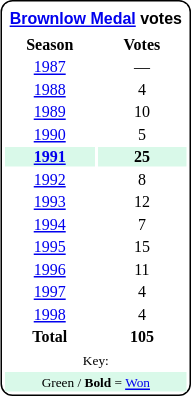<table style="margin-right:4px; margin-top:8px; float:right; border:1px #000 solid; border-radius:8px; background:#fff; font-family:Verdana; font-size:8pt; text-align:center;">
<tr style="background:#fff;">
<td colspan="2;" style="padding:3px; margin-bottom:-3px; margin-top:2px; font-family:Arial; "><strong><a href='#'>Brownlow Medal</a> votes</strong></td>
</tr>
<tr>
<th style="width:50%;">Season</th>
<th style="width:50%;">Votes</th>
</tr>
<tr>
<td><a href='#'>1987</a></td>
<td>—</td>
</tr>
<tr>
<td><a href='#'>1988</a></td>
<td>4</td>
</tr>
<tr>
<td><a href='#'>1989</a></td>
<td>10</td>
</tr>
<tr>
<td><a href='#'>1990</a></td>
<td>5</td>
</tr>
<tr style="background:#D9F9E9;">
<td><strong><a href='#'>1991</a></strong></td>
<td><strong>25</strong></td>
</tr>
<tr>
<td><a href='#'>1992</a></td>
<td>8</td>
</tr>
<tr>
<td><a href='#'>1993</a></td>
<td>12</td>
</tr>
<tr>
<td><a href='#'>1994</a></td>
<td>7</td>
</tr>
<tr>
<td><a href='#'>1995</a></td>
<td>15</td>
</tr>
<tr>
<td><a href='#'>1996</a></td>
<td>11</td>
</tr>
<tr>
<td><a href='#'>1997</a></td>
<td>4</td>
</tr>
<tr>
<td><a href='#'>1998</a></td>
<td>4</td>
</tr>
<tr>
<td><strong>Total</strong></td>
<td><strong>105</strong></td>
</tr>
<tr>
<td colspan=2><small>Key:</small></td>
</tr>
<tr style="background:#d9f9e9; border:1px solid #aaa; width:2em;">
<td colspan=2><small>Green / <strong>Bold</strong> = <a href='#'>Won</a></small></td>
</tr>
</table>
